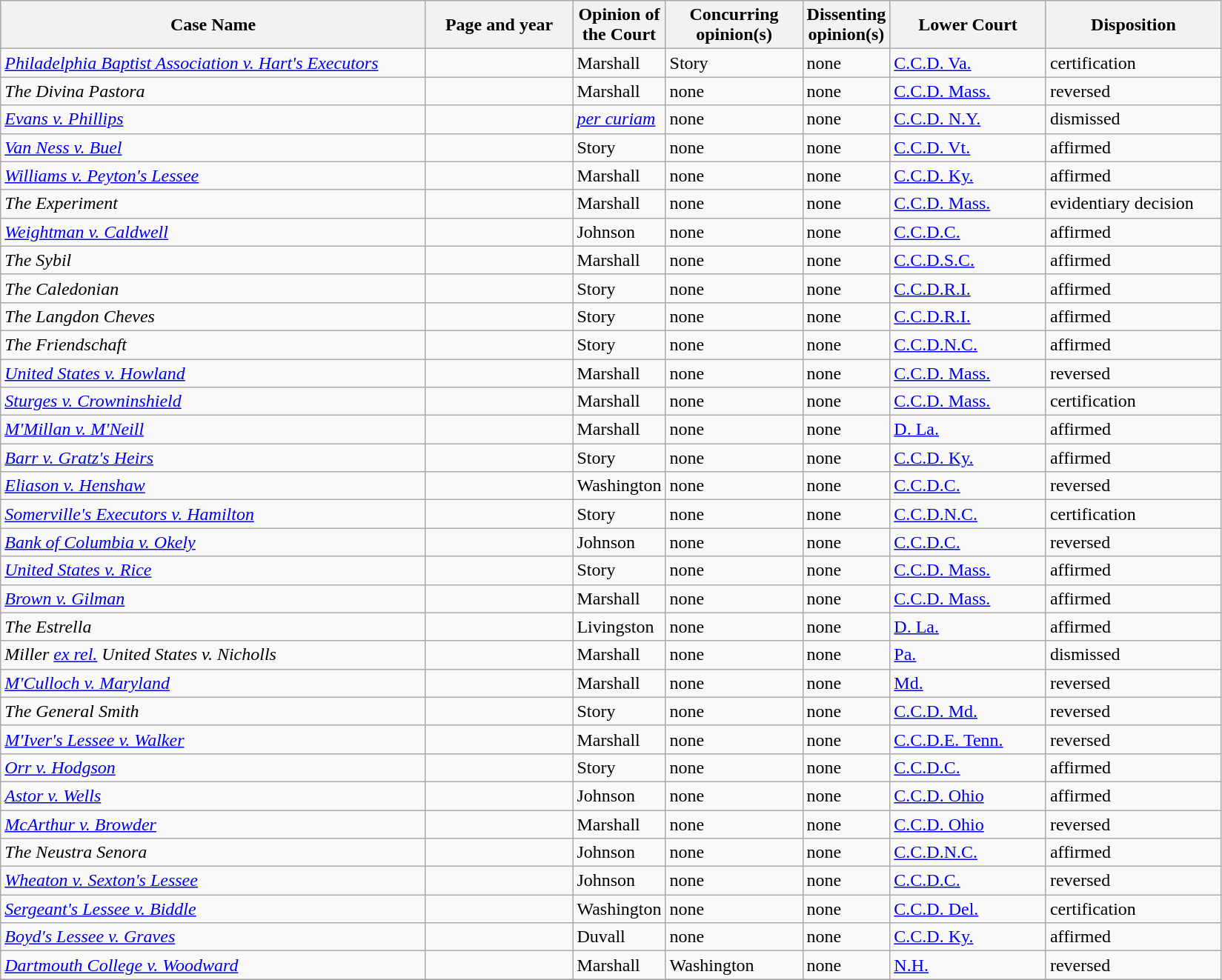<table class="wikitable sortable">
<tr>
<th scope="col" style="width: 375px;">Case Name</th>
<th scope="col" style="width: 125px;">Page and year</th>
<th scope="col" style="width: 10px;">Opinion of the Court</th>
<th scope="col" style="width: 116px;">Concurring opinion(s)</th>
<th scope="col" style="width: 10px;">Dissenting opinion(s)</th>
<th scope="col" style="width: 133px;">Lower Court</th>
<th scope="col" style="width: 150px;">Disposition</th>
</tr>
<tr>
<td><em><a href='#'>Philadelphia Baptist Association v. Hart's Executors</a></em></td>
<td align="right"></td>
<td>Marshall</td>
<td>Story</td>
<td>none</td>
<td><a href='#'>C.C.D. Va.</a></td>
<td>certification</td>
</tr>
<tr>
<td><em>The Divina Pastora</em></td>
<td align="right"></td>
<td>Marshall</td>
<td>none</td>
<td>none</td>
<td><a href='#'>C.C.D. Mass.</a></td>
<td>reversed</td>
</tr>
<tr>
<td><em><a href='#'>Evans v. Phillips</a></em></td>
<td align="right"></td>
<td><em><a href='#'>per curiam</a></em></td>
<td>none</td>
<td>none</td>
<td><a href='#'>C.C.D. N.Y.</a></td>
<td>dismissed</td>
</tr>
<tr>
<td><em><a href='#'>Van Ness v. Buel</a></em></td>
<td align="right"></td>
<td>Story</td>
<td>none</td>
<td>none</td>
<td><a href='#'>C.C.D. Vt.</a></td>
<td>affirmed</td>
</tr>
<tr>
<td><em><a href='#'>Williams v. Peyton's Lessee</a></em></td>
<td align="right"></td>
<td>Marshall</td>
<td>none</td>
<td>none</td>
<td><a href='#'>C.C.D. Ky.</a></td>
<td>affirmed</td>
</tr>
<tr>
<td><em>The Experiment</em></td>
<td align="right"></td>
<td>Marshall</td>
<td>none</td>
<td>none</td>
<td><a href='#'>C.C.D. Mass.</a></td>
<td>evidentiary decision</td>
</tr>
<tr>
<td><em><a href='#'>Weightman v. Caldwell</a></em></td>
<td align="right"></td>
<td>Johnson</td>
<td>none</td>
<td>none</td>
<td><a href='#'>C.C.D.C.</a></td>
<td>affirmed</td>
</tr>
<tr>
<td><em>The Sybil</em></td>
<td align="right"></td>
<td>Marshall</td>
<td>none</td>
<td>none</td>
<td><a href='#'>C.C.D.S.C.</a></td>
<td>affirmed</td>
</tr>
<tr>
<td><em>The Caledonian</em></td>
<td align="right"></td>
<td>Story</td>
<td>none</td>
<td>none</td>
<td><a href='#'>C.C.D.R.I.</a></td>
<td>affirmed</td>
</tr>
<tr>
<td><em>The Langdon Cheves</em></td>
<td align="right"></td>
<td>Story</td>
<td>none</td>
<td>none</td>
<td><a href='#'>C.C.D.R.I.</a></td>
<td>affirmed</td>
</tr>
<tr>
<td><em>The Friendschaft</em></td>
<td align="right"></td>
<td>Story</td>
<td>none</td>
<td>none</td>
<td><a href='#'>C.C.D.N.C.</a></td>
<td>affirmed</td>
</tr>
<tr>
<td><em><a href='#'>United States v. Howland</a></em></td>
<td align="right"></td>
<td>Marshall</td>
<td>none</td>
<td>none</td>
<td><a href='#'>C.C.D. Mass.</a></td>
<td>reversed</td>
</tr>
<tr>
<td><em><a href='#'>Sturges v. Crowninshield</a></em></td>
<td align="right"></td>
<td>Marshall</td>
<td>none</td>
<td>none</td>
<td><a href='#'>C.C.D. Mass.</a></td>
<td>certification</td>
</tr>
<tr>
<td><em><a href='#'>M'Millan v. M'Neill</a></em></td>
<td align="right"></td>
<td>Marshall</td>
<td>none</td>
<td>none</td>
<td><a href='#'>D. La.</a></td>
<td>affirmed</td>
</tr>
<tr>
<td><em><a href='#'>Barr v. Gratz's Heirs</a></em></td>
<td align="right"></td>
<td>Story</td>
<td>none</td>
<td>none</td>
<td><a href='#'>C.C.D. Ky.</a></td>
<td>affirmed</td>
</tr>
<tr>
<td><em><a href='#'>Eliason v. Henshaw</a></em></td>
<td align="right"></td>
<td>Washington</td>
<td>none</td>
<td>none</td>
<td><a href='#'>C.C.D.C.</a></td>
<td>reversed</td>
</tr>
<tr>
<td><em><a href='#'>Somerville's Executors v. Hamilton</a></em></td>
<td align="right"></td>
<td>Story</td>
<td>none</td>
<td>none</td>
<td><a href='#'>C.C.D.N.C.</a></td>
<td>certification</td>
</tr>
<tr>
<td><em><a href='#'>Bank of Columbia v. Okely</a></em></td>
<td align="right"></td>
<td>Johnson</td>
<td>none</td>
<td>none</td>
<td><a href='#'>C.C.D.C.</a></td>
<td>reversed</td>
</tr>
<tr>
<td><em><a href='#'>United States v. Rice</a></em></td>
<td align="right"></td>
<td>Story</td>
<td>none</td>
<td>none</td>
<td><a href='#'>C.C.D. Mass.</a></td>
<td>affirmed</td>
</tr>
<tr>
<td><em><a href='#'>Brown v. Gilman</a></em></td>
<td align="right"></td>
<td>Marshall</td>
<td>none</td>
<td>none</td>
<td><a href='#'>C.C.D. Mass.</a></td>
<td>affirmed</td>
</tr>
<tr>
<td><em>The Estrella</em></td>
<td align="right"></td>
<td>Livingston</td>
<td>none</td>
<td>none</td>
<td><a href='#'>D. La.</a></td>
<td>affirmed</td>
</tr>
<tr>
<td><em>Miller <a href='#'>ex rel.</a> United States v. Nicholls</em></td>
<td align="right"></td>
<td>Marshall</td>
<td>none</td>
<td>none</td>
<td><a href='#'>Pa.</a></td>
<td>dismissed</td>
</tr>
<tr>
<td><em><a href='#'>M'Culloch v. Maryland</a></em></td>
<td align="right"></td>
<td>Marshall</td>
<td>none</td>
<td>none</td>
<td><a href='#'>Md.</a></td>
<td>reversed</td>
</tr>
<tr>
<td><em>The General Smith</em></td>
<td align="right"></td>
<td>Story</td>
<td>none</td>
<td>none</td>
<td><a href='#'>C.C.D. Md.</a></td>
<td>reversed</td>
</tr>
<tr>
<td><em><a href='#'>M'Iver's Lessee v. Walker</a></em></td>
<td align="right"></td>
<td>Marshall</td>
<td>none</td>
<td>none</td>
<td><a href='#'>C.C.D.E. Tenn.</a></td>
<td>reversed</td>
</tr>
<tr>
<td><em><a href='#'>Orr v. Hodgson</a></em></td>
<td align="right"></td>
<td>Story</td>
<td>none</td>
<td>none</td>
<td><a href='#'>C.C.D.C.</a></td>
<td>affirmed</td>
</tr>
<tr>
<td><em><a href='#'>Astor v. Wells</a></em></td>
<td align="right"></td>
<td>Johnson</td>
<td>none</td>
<td>none</td>
<td><a href='#'>C.C.D. Ohio</a></td>
<td>affirmed</td>
</tr>
<tr>
<td><em><a href='#'>McArthur v. Browder</a></em></td>
<td align="right"></td>
<td>Marshall</td>
<td>none</td>
<td>none</td>
<td><a href='#'>C.C.D. Ohio</a></td>
<td>reversed</td>
</tr>
<tr>
<td><em>The Neustra Senora</em></td>
<td align="right"></td>
<td>Johnson</td>
<td>none</td>
<td>none</td>
<td><a href='#'>C.C.D.N.C.</a></td>
<td>affirmed</td>
</tr>
<tr>
<td><em><a href='#'>Wheaton v. Sexton's Lessee</a></em></td>
<td align="right"></td>
<td>Johnson</td>
<td>none</td>
<td>none</td>
<td><a href='#'>C.C.D.C.</a></td>
<td>reversed</td>
</tr>
<tr>
<td><em><a href='#'>Sergeant's Lessee v. Biddle</a></em></td>
<td align="right"></td>
<td>Washington</td>
<td>none</td>
<td>none</td>
<td><a href='#'>C.C.D. Del.</a></td>
<td>certification</td>
</tr>
<tr>
<td><em><a href='#'>Boyd's Lessee v. Graves</a></em></td>
<td align="right"></td>
<td>Duvall</td>
<td>none</td>
<td>none</td>
<td><a href='#'>C.C.D. Ky.</a></td>
<td>affirmed</td>
</tr>
<tr>
<td><em><a href='#'>Dartmouth College v. Woodward</a></em></td>
<td align="right"></td>
<td>Marshall</td>
<td>Washington</td>
<td>none</td>
<td><a href='#'>N.H.</a></td>
<td>reversed</td>
</tr>
<tr>
</tr>
</table>
